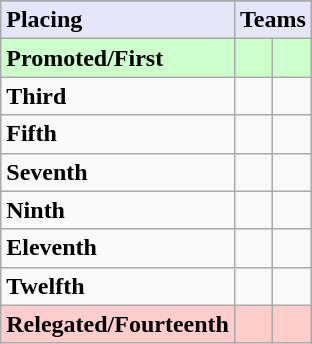<table class=wikitable>
<tr>
</tr>
<tr style="background: #E6E6FA;">
<td><strong>Placing</strong></td>
<td colspan="2" style="text-align:center"><strong>Teams</strong></td>
</tr>
<tr style="background: #ccffcc;">
<td><strong>Promoted/First</strong></td>
<td><strong></strong></td>
<td><strong></strong></td>
</tr>
<tr>
<td><strong>Third</strong></td>
<td></td>
<td></td>
</tr>
<tr>
<td><strong>Fifth</strong></td>
<td></td>
<td></td>
</tr>
<tr>
<td><strong>Seventh</strong></td>
<td></td>
<td></td>
</tr>
<tr>
<td><strong>Ninth</strong></td>
<td></td>
<td></td>
</tr>
<tr>
<td><strong>Eleventh</strong></td>
<td></td>
<td></td>
</tr>
<tr>
<td><strong>Twelfth</strong></td>
<td></td>
<td></td>
</tr>
<tr style="background: #ffcccc;">
<td><strong>Relegated/Fourteenth</strong></td>
<td><em></em></td>
<td><em></em></td>
</tr>
</table>
